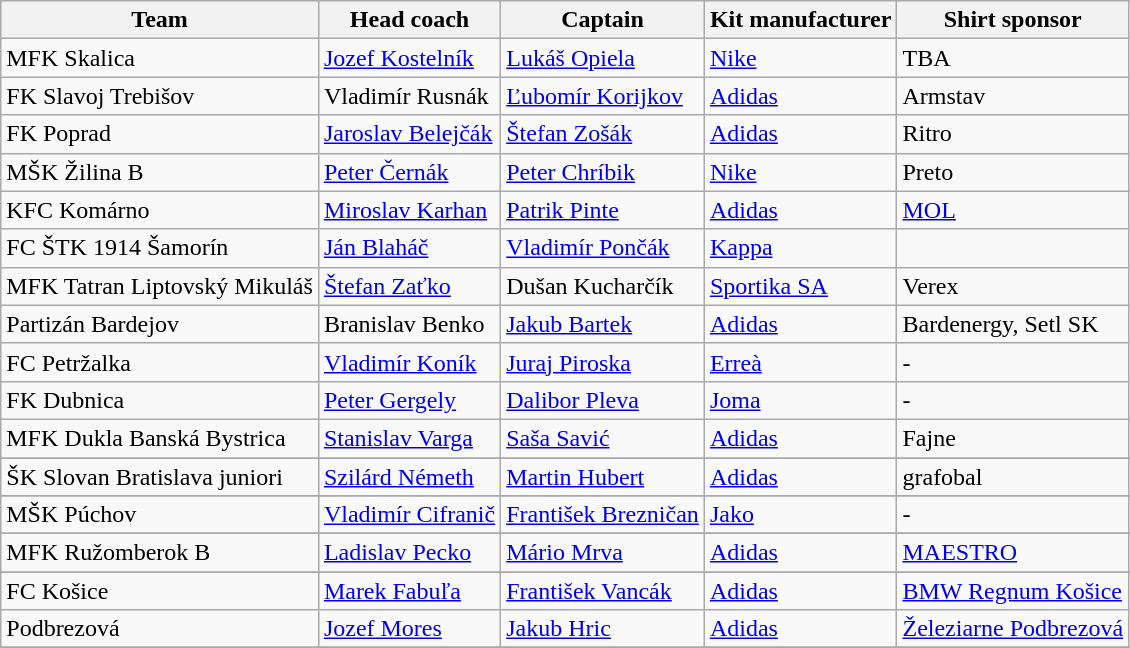<table class="wikitable sortable" style="text-align: left;">
<tr>
<th>Team</th>
<th>Head coach</th>
<th>Captain</th>
<th>Kit manufacturer</th>
<th>Shirt sponsor</th>
</tr>
<tr>
<td>MFK Skalica</td>
<td> <a href='#'>Jozef Kostelník</a></td>
<td> <a href='#'>Lukáš Opiela</a></td>
<td> <a href='#'>Nike</a></td>
<td>TBA</td>
</tr>
<tr>
<td>FK Slavoj Trebišov</td>
<td> Vladimír Rusnák</td>
<td> <a href='#'>Ľubomír Korijkov</a></td>
<td> <a href='#'>Adidas</a></td>
<td>Armstav</td>
</tr>
<tr>
<td>FK Poprad</td>
<td> <a href='#'>Jaroslav Belejčák</a></td>
<td> <a href='#'>Štefan Zošák</a></td>
<td> <a href='#'>Adidas</a></td>
<td>Ritro</td>
</tr>
<tr>
<td>MŠK Žilina B</td>
<td> <a href='#'>Peter Černák</a></td>
<td> <a href='#'>Peter Chríbik</a></td>
<td> <a href='#'>Nike</a></td>
<td>Preto</td>
</tr>
<tr>
<td>KFC Komárno</td>
<td> <a href='#'>Miroslav Karhan</a></td>
<td> <a href='#'>Patrik Pinte</a></td>
<td> <a href='#'>Adidas</a></td>
<td><a href='#'>MOL</a></td>
</tr>
<tr>
<td>FC ŠTK 1914 Šamorín</td>
<td> <a href='#'>Ján Blaháč</a></td>
<td> <a href='#'>Vladimír Pončák</a></td>
<td> <a href='#'>Kappa</a></td>
<td></td>
</tr>
<tr>
<td>MFK Tatran Liptovský Mikuláš</td>
<td> <a href='#'>Štefan Zaťko</a></td>
<td> Dušan Kucharčík</td>
<td> <a href='#'>Sportika SA</a></td>
<td>Verex</td>
</tr>
<tr>
<td>Partizán Bardejov</td>
<td> Branislav Benko</td>
<td> <a href='#'>Jakub Bartek</a></td>
<td> <a href='#'>Adidas</a></td>
<td>Bardenergy, Setl SK</td>
</tr>
<tr>
<td>FC Petržalka</td>
<td> <a href='#'>Vladimír Koník</a></td>
<td> <a href='#'>Juraj Piroska</a></td>
<td> <a href='#'>Erreà</a></td>
<td>-</td>
</tr>
<tr>
<td>FK Dubnica</td>
<td> <a href='#'>Peter Gergely</a></td>
<td> <a href='#'>Dalibor Pleva</a></td>
<td> <a href='#'>Joma</a></td>
<td>-</td>
</tr>
<tr>
<td>MFK Dukla Banská Bystrica</td>
<td> <a href='#'>Stanislav Varga</a></td>
<td> <a href='#'>Saša Savić</a></td>
<td> <a href='#'>Adidas</a></td>
<td>Fajne</td>
</tr>
<tr>
</tr>
<tr>
<td>ŠK Slovan Bratislava juniori</td>
<td> <a href='#'>Szilárd Németh</a></td>
<td> <a href='#'>Martin Hubert</a></td>
<td> <a href='#'>Adidas</a></td>
<td>grafobal</td>
</tr>
<tr>
</tr>
<tr>
<td>MŠK Púchov</td>
<td> <a href='#'>Vladimír Cifranič</a></td>
<td> <a href='#'>František Brezničan</a></td>
<td> <a href='#'>Jako</a></td>
<td>-</td>
</tr>
<tr>
</tr>
<tr>
<td>MFK Ružomberok B</td>
<td> <a href='#'>Ladislav Pecko</a></td>
<td> <a href='#'>Mário Mrva</a></td>
<td> <a href='#'>Adidas</a></td>
<td><a href='#'>MAESTRO</a></td>
</tr>
<tr>
</tr>
<tr>
<td>FC Košice</td>
<td> <a href='#'>Marek Fabuľa</a></td>
<td> <a href='#'>František Vancák</a></td>
<td> <a href='#'>Adidas</a></td>
<td><a href='#'>BMW Regnum Košice</a></td>
</tr>
<tr>
<td>Podbrezová</td>
<td> <a href='#'>Jozef Mores</a></td>
<td> <a href='#'>Jakub Hric</a></td>
<td> <a href='#'>Adidas</a></td>
<td><a href='#'>Železiarne Podbrezová</a></td>
</tr>
<tr>
</tr>
</table>
